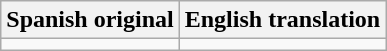<table class="wikitable">
<tr>
<th>Spanish original</th>
<th>English translation</th>
</tr>
<tr style="vertical-align:top; white-space:nowrap;">
<td></td>
<td></td>
</tr>
</table>
